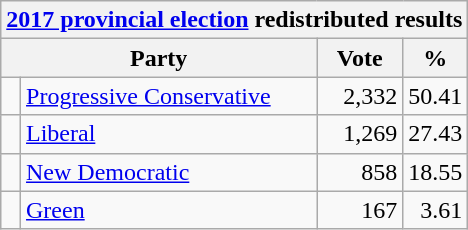<table class="wikitable">
<tr>
<th colspan="4"><a href='#'>2017 provincial election</a> redistributed results</th>
</tr>
<tr>
<th bgcolor="#DDDDFF" width="130px" colspan="2">Party</th>
<th bgcolor="#DDDDFF" width="50px">Vote</th>
<th bgcolor="#DDDDFF" width="30px">%</th>
</tr>
<tr>
<td> </td>
<td><a href='#'>Progressive Conservative</a></td>
<td align=right>2,332</td>
<td align=right>50.41</td>
</tr>
<tr>
<td> </td>
<td><a href='#'>Liberal</a></td>
<td align=right>1,269</td>
<td align=right>27.43</td>
</tr>
<tr>
<td> </td>
<td><a href='#'>New Democratic</a></td>
<td align=right>858</td>
<td align=right>18.55</td>
</tr>
<tr>
<td> </td>
<td><a href='#'>Green</a></td>
<td align=right>167</td>
<td align=right>3.61</td>
</tr>
</table>
